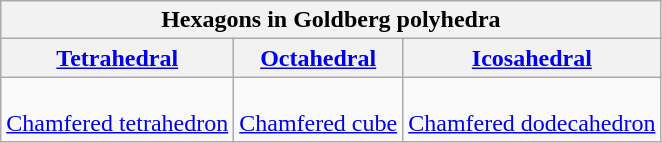<table class="wikitable collapsible collapsed" style="text-align:center;">
<tr>
<th colspan=12>Hexagons in Goldberg polyhedra</th>
</tr>
<tr>
<th><a href='#'>Tetrahedral</a></th>
<th><a href='#'>Octahedral</a></th>
<th><a href='#'>Icosahedral</a></th>
</tr>
<tr>
<td><br><a href='#'>Chamfered tetrahedron</a></td>
<td><br><a href='#'>Chamfered cube</a></td>
<td><br><a href='#'>Chamfered dodecahedron</a></td>
</tr>
</table>
